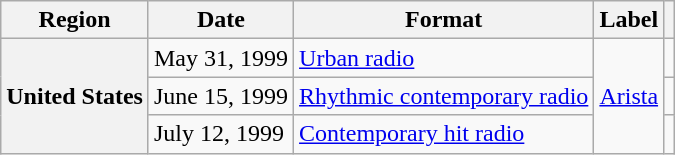<table class="wikitable plainrowheaders">
<tr>
<th scope="col">Region</th>
<th scope="col">Date</th>
<th scope="col">Format</th>
<th scope="col">Label</th>
<th scope="col"></th>
</tr>
<tr>
<th rowspan="3" scope="row">United States</th>
<td>May 31, 1999</td>
<td><a href='#'>Urban radio</a></td>
<td rowspan="3"><a href='#'>Arista</a></td>
<td></td>
</tr>
<tr>
<td>June 15, 1999</td>
<td><a href='#'>Rhythmic contemporary radio</a></td>
<td></td>
</tr>
<tr>
<td>July 12, 1999</td>
<td><a href='#'>Contemporary hit radio</a></td>
<td></td>
</tr>
</table>
